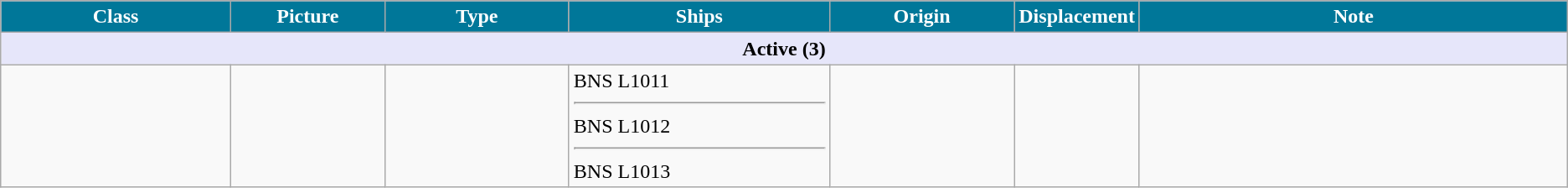<table class="wikitable">
<tr>
<th style="color: white; background:#079; width:15%;">Class</th>
<th style="color: white; background:#079; width:10%;">Picture</th>
<th style="color: white; background:#079; width:12%;">Type</th>
<th style="color: white; background:#079; width:17%;">Ships</th>
<th style="color: white; background:#079; width:12%;">Origin</th>
<th style="color: white; background:#079; width:6%;">Displacement</th>
<th style="color: white; background:#079; width:28%;">Note</th>
</tr>
<tr>
<th colspan="7" style="background: lavender;">Active (3)</th>
</tr>
<tr>
<td></td>
<td></td>
<td></td>
<td>BNS L1011<hr>BNS L1012<hr>BNS L1013</td>
<td></td>
<td></td>
<td></td>
</tr>
</table>
